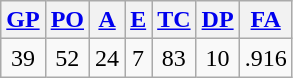<table class="wikitable">
<tr>
<th><a href='#'>GP</a></th>
<th><a href='#'>PO</a></th>
<th><a href='#'>A</a></th>
<th><a href='#'>E</a></th>
<th><a href='#'>TC</a></th>
<th><a href='#'>DP</a></th>
<th><a href='#'>FA</a></th>
</tr>
<tr align=center>
<td>39</td>
<td>52</td>
<td>24</td>
<td>7</td>
<td>83</td>
<td>10</td>
<td>.916</td>
</tr>
</table>
